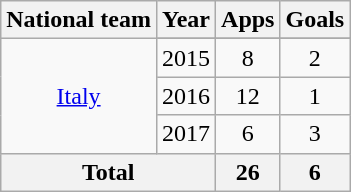<table class=wikitable style="text-align: center;">
<tr>
<th>National team</th>
<th>Year</th>
<th>Apps</th>
<th>Goals</th>
</tr>
<tr>
<td rowspan="4"><a href='#'>Italy</a></td>
</tr>
<tr>
<td>2015</td>
<td>8</td>
<td>2</td>
</tr>
<tr>
<td>2016</td>
<td>12</td>
<td>1</td>
</tr>
<tr>
<td>2017</td>
<td>6</td>
<td>3</td>
</tr>
<tr>
<th colspan="2">Total</th>
<th>26</th>
<th>6</th>
</tr>
</table>
